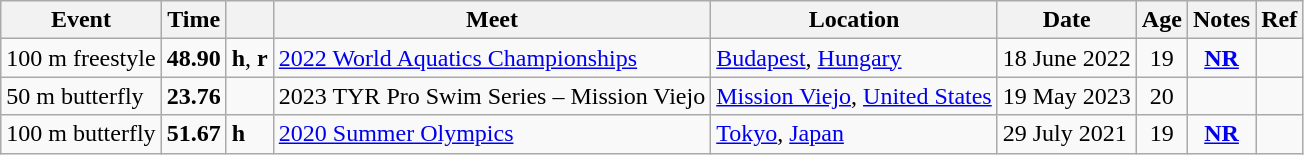<table class="wikitable">
<tr>
<th>Event</th>
<th>Time</th>
<th></th>
<th>Meet</th>
<th>Location</th>
<th>Date</th>
<th>Age</th>
<th>Notes</th>
<th>Ref</th>
</tr>
<tr>
<td>100 m freestyle</td>
<td style="text-align:center;"><strong>48.90</strong></td>
<td><strong>h</strong>, <strong>r</strong></td>
<td><a href='#'>2022 World Aquatics Championships</a></td>
<td><a href='#'>Budapest</a>, <a href='#'>Hungary</a></td>
<td>18 June 2022</td>
<td style="text-align:center;">19</td>
<td style="text-align:center;"><strong><a href='#'>NR</a></strong></td>
<td style="text-align:center;"></td>
</tr>
<tr>
<td>50 m butterfly</td>
<td style="text-align:center;"><strong>23.76</strong></td>
<td></td>
<td>2023 TYR Pro Swim Series – Mission Viejo</td>
<td><a href='#'>Mission Viejo</a>, <a href='#'>United States</a></td>
<td>19 May 2023</td>
<td style="text-align:center;">20</td>
<td style="text-align:center;"></td>
<td style="text-align:center;"></td>
</tr>
<tr>
<td>100 m butterfly</td>
<td style="text-align:center;"><strong>51.67</strong></td>
<td><strong>h</strong></td>
<td><a href='#'>2020 Summer Olympics</a></td>
<td><a href='#'>Tokyo</a>, <a href='#'>Japan</a></td>
<td>29 July 2021</td>
<td style="text-align:center;">19</td>
<td style="text-align:center;"><strong><a href='#'>NR</a></strong></td>
<td style="text-align:center;"></td>
</tr>
</table>
